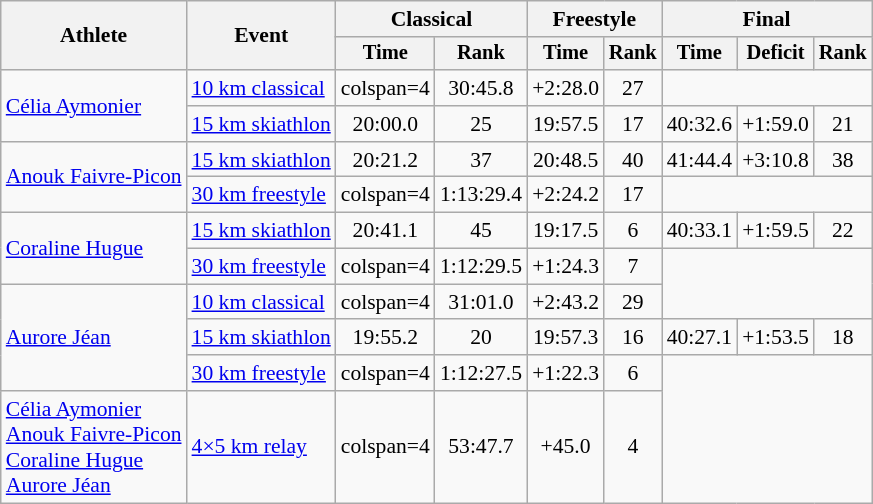<table class="wikitable" style="font-size:90%">
<tr>
<th rowspan=2>Athlete</th>
<th rowspan=2>Event</th>
<th colspan=2>Classical</th>
<th colspan=2>Freestyle</th>
<th colspan=3>Final</th>
</tr>
<tr style="font-size: 95%">
<th>Time</th>
<th>Rank</th>
<th>Time</th>
<th>Rank</th>
<th>Time</th>
<th>Deficit</th>
<th>Rank</th>
</tr>
<tr align=center>
<td align=left rowspan=2><a href='#'>Célia Aymonier</a></td>
<td align=left><a href='#'>10 km classical</a></td>
<td>colspan=4 </td>
<td>30:45.8</td>
<td>+2:28.0</td>
<td>27</td>
</tr>
<tr align=center>
<td align=left><a href='#'>15 km skiathlon</a></td>
<td>20:00.0</td>
<td>25</td>
<td>19:57.5</td>
<td>17</td>
<td>40:32.6</td>
<td>+1:59.0</td>
<td>21</td>
</tr>
<tr align=center>
<td align=left rowspan=2><a href='#'>Anouk Faivre-Picon</a></td>
<td align=left><a href='#'>15 km skiathlon</a></td>
<td>20:21.2</td>
<td>37</td>
<td>20:48.5</td>
<td>40</td>
<td>41:44.4</td>
<td>+3:10.8</td>
<td>38</td>
</tr>
<tr align=center>
<td align=left><a href='#'>30 km freestyle</a></td>
<td>colspan=4 </td>
<td>1:13:29.4</td>
<td>+2:24.2</td>
<td>17</td>
</tr>
<tr align=center>
<td align=left rowspan=2><a href='#'>Coraline Hugue</a></td>
<td align=left><a href='#'>15 km skiathlon</a></td>
<td>20:41.1</td>
<td>45</td>
<td>19:17.5</td>
<td>6</td>
<td>40:33.1</td>
<td>+1:59.5</td>
<td>22</td>
</tr>
<tr align=center>
<td align=left><a href='#'>30 km freestyle</a></td>
<td>colspan=4 </td>
<td>1:12:29.5</td>
<td>+1:24.3</td>
<td>7</td>
</tr>
<tr align=center>
<td align=left rowspan=3><a href='#'>Aurore Jéan</a></td>
<td align=left><a href='#'>10 km classical</a></td>
<td>colspan=4 </td>
<td>31:01.0</td>
<td>+2:43.2</td>
<td>29</td>
</tr>
<tr align=center>
<td align=left><a href='#'>15 km skiathlon</a></td>
<td>19:55.2</td>
<td>20</td>
<td>19:57.3</td>
<td>16</td>
<td>40:27.1</td>
<td>+1:53.5</td>
<td>18</td>
</tr>
<tr align=center>
<td align=left><a href='#'>30 km freestyle</a></td>
<td>colspan=4 </td>
<td>1:12:27.5</td>
<td>+1:22.3</td>
<td>6</td>
</tr>
<tr align=center>
<td align=left><a href='#'>Célia Aymonier</a><br><a href='#'>Anouk Faivre-Picon</a><br><a href='#'>Coraline Hugue</a><br><a href='#'>Aurore Jéan</a></td>
<td align=left><a href='#'>4×5 km relay</a></td>
<td>colspan=4 </td>
<td>53:47.7</td>
<td>+45.0</td>
<td>4</td>
</tr>
</table>
